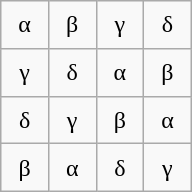<table class="wikitable" style="margin-left:auto;margin-right:auto;text-align:center;width:8em;height:8em;table-layout:fixed;">
<tr>
<td>α</td>
<td>β</td>
<td>γ</td>
<td>δ</td>
</tr>
<tr>
<td>γ</td>
<td>δ</td>
<td>α</td>
<td>β</td>
</tr>
<tr>
<td>δ</td>
<td>γ</td>
<td>β</td>
<td>α</td>
</tr>
<tr>
<td>β</td>
<td>α</td>
<td>δ</td>
<td>γ</td>
</tr>
</table>
